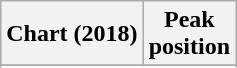<table class="wikitable sortable plainrowheaders" style="text-align:center">
<tr>
<th scope="col">Chart (2018)</th>
<th scope="col">Peak<br>position</th>
</tr>
<tr>
</tr>
<tr>
</tr>
</table>
